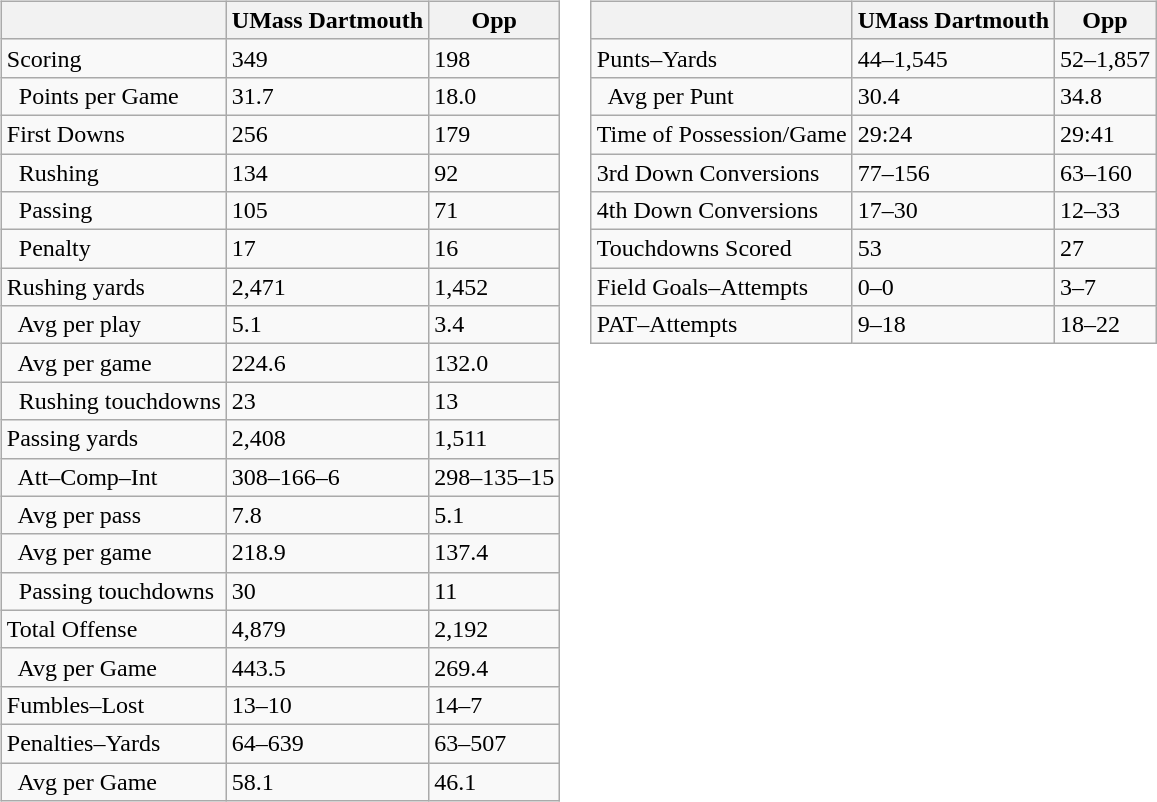<table>
<tr>
<td valign="top"><br><table class="wikitable" style="white-space:nowrap;">
<tr>
<th></th>
<th>UMass Dartmouth</th>
<th>Opp</th>
</tr>
<tr>
<td>Scoring</td>
<td>349</td>
<td>198</td>
</tr>
<tr>
<td>  Points per Game</td>
<td>31.7</td>
<td>18.0</td>
</tr>
<tr>
<td>First Downs</td>
<td>256</td>
<td>179</td>
</tr>
<tr>
<td>  Rushing</td>
<td>134</td>
<td>92</td>
</tr>
<tr>
<td>  Passing</td>
<td>105</td>
<td>71</td>
</tr>
<tr>
<td>  Penalty</td>
<td>17</td>
<td>16</td>
</tr>
<tr>
<td>Rushing yards</td>
<td>2,471</td>
<td>1,452</td>
</tr>
<tr>
<td>  Avg per play</td>
<td>5.1</td>
<td>3.4</td>
</tr>
<tr>
<td>  Avg per game</td>
<td>224.6</td>
<td>132.0</td>
</tr>
<tr>
<td>  Rushing touchdowns</td>
<td>23</td>
<td>13</td>
</tr>
<tr>
<td>Passing yards</td>
<td>2,408</td>
<td>1,511</td>
</tr>
<tr>
<td>  Att–Comp–Int</td>
<td>308–166–6</td>
<td>298–135–15</td>
</tr>
<tr>
<td>  Avg per pass</td>
<td>7.8</td>
<td>5.1</td>
</tr>
<tr>
<td>  Avg per game</td>
<td>218.9</td>
<td>137.4</td>
</tr>
<tr>
<td>  Passing touchdowns</td>
<td>30</td>
<td>11</td>
</tr>
<tr>
<td>Total Offense</td>
<td>4,879</td>
<td>2,192</td>
</tr>
<tr>
<td>  Avg per Game</td>
<td>443.5</td>
<td>269.4</td>
</tr>
<tr>
<td>Fumbles–Lost</td>
<td>13–10</td>
<td>14–7</td>
</tr>
<tr>
<td>Penalties–Yards</td>
<td>64–639</td>
<td>63–507</td>
</tr>
<tr>
<td>  Avg per Game</td>
<td>58.1</td>
<td>46.1</td>
</tr>
</table>
</td>
<td valign="top"><br><table class="wikitable" style="white-space:nowrap;">
<tr>
<th></th>
<th>UMass Dartmouth</th>
<th>Opp</th>
</tr>
<tr>
<td>Punts–Yards</td>
<td>44–1,545</td>
<td>52–1,857</td>
</tr>
<tr>
<td>  Avg per Punt</td>
<td>30.4</td>
<td>34.8</td>
</tr>
<tr>
<td>Time of Possession/Game</td>
<td>29:24</td>
<td>29:41</td>
</tr>
<tr>
<td>3rd Down Conversions</td>
<td>77–156</td>
<td>63–160</td>
</tr>
<tr>
<td>4th Down Conversions</td>
<td>17–30</td>
<td>12–33</td>
</tr>
<tr>
<td>Touchdowns Scored</td>
<td>53</td>
<td>27</td>
</tr>
<tr>
<td>Field Goals–Attempts</td>
<td>0–0</td>
<td>3–7</td>
</tr>
<tr>
<td>PAT–Attempts</td>
<td>9–18</td>
<td>18–22</td>
</tr>
</table>
</td>
</tr>
</table>
